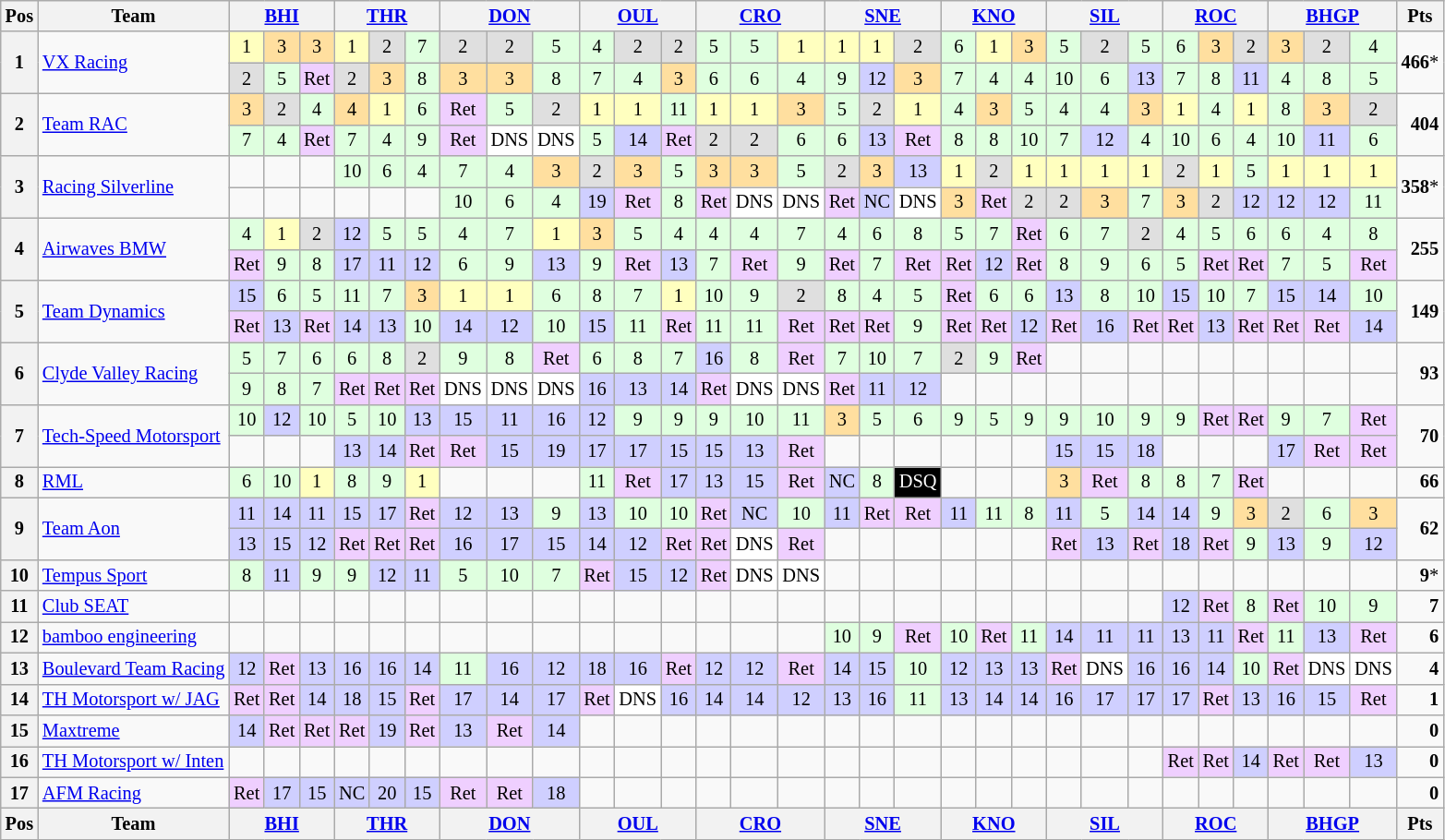<table class="wikitable" style="font-size: 85%; text-align: center;">
<tr valign="top">
<th valign="middle">Pos</th>
<th valign="middle">Team</th>
<th colspan="3"><a href='#'>BHI</a></th>
<th colspan="3"><a href='#'>THR</a></th>
<th colspan="3"><a href='#'>DON</a></th>
<th colspan="3"><a href='#'>OUL</a></th>
<th colspan="3"><a href='#'>CRO</a></th>
<th colspan="3"><a href='#'>SNE</a></th>
<th colspan="3"><a href='#'>KNO</a></th>
<th colspan="3"><a href='#'>SIL</a></th>
<th colspan="3"><a href='#'>ROC</a></th>
<th colspan="3"><a href='#'>BHGP</a></th>
<th valign=middle>Pts</th>
</tr>
<tr>
<th rowspan="2">1</th>
<td rowspan="2" align=left><a href='#'>VX Racing</a></td>
<td style="background:#FFFFBF;">1</td>
<td style="background:#FFDF9F;">3</td>
<td style="background:#FFDF9F;">3</td>
<td style="background:#FFFFBF;">1</td>
<td style="background:#DFDFDF;">2</td>
<td style="background:#DFFFDF;">7</td>
<td style="background:#DFDFDF;">2</td>
<td style="background:#DFDFDF;">2</td>
<td style="background:#DFFFDF;">5</td>
<td style="background:#DFFFDF;">4</td>
<td style="background:#DFDFDF;">2</td>
<td style="background:#DFDFDF;">2</td>
<td style="background:#DFFFDF;">5</td>
<td style="background:#DFFFDF;">5</td>
<td style="background:#FFFFBF;">1</td>
<td style="background:#FFFFBF;">1</td>
<td style="background:#FFFFBF;">1</td>
<td style="background:#DFDFDF;">2</td>
<td style="background:#DFFFDF;">6</td>
<td style="background:#FFFFBF;">1</td>
<td style="background:#FFDF9F;">3</td>
<td style="background:#DFFFDF;">5</td>
<td style="background:#DFDFDF;">2</td>
<td style="background:#DFFFDF;">5</td>
<td style="background:#DFFFDF;">6</td>
<td style="background:#FFDF9F;">3</td>
<td style="background:#DFDFDF;">2</td>
<td style="background:#FFDF9F;">3</td>
<td style="background:#DFDFDF;">2</td>
<td style="background:#DFFFDF;">4</td>
<td align="right" rowspan="2"><strong>466</strong>*</td>
</tr>
<tr>
<td style="background:#DFDFDF;">2</td>
<td style="background:#DFFFDF;">5</td>
<td style="background:#EFCFFF;">Ret</td>
<td style="background:#DFDFDF;">2</td>
<td style="background:#FFDF9F;">3</td>
<td style="background:#DFFFDF;">8</td>
<td style="background:#FFDF9F;">3</td>
<td style="background:#FFDF9F;">3</td>
<td style="background:#DFFFDF;">8</td>
<td style="background:#DFFFDF;">7</td>
<td style="background:#DFFFDF;">4</td>
<td style="background:#FFDF9F;">3</td>
<td style="background:#DFFFDF;">6</td>
<td style="background:#DFFFDF;">6</td>
<td style="background:#DFFFDF;">4</td>
<td style="background:#DFFFDF;">9</td>
<td style="background:#CFCFFF;">12</td>
<td style="background:#FFDF9F;">3</td>
<td style="background:#DFFFDF;">7</td>
<td style="background:#DFFFDF;">4</td>
<td style="background:#DFFFDF;">4</td>
<td style="background:#DFFFDF;">10</td>
<td style="background:#DFFFDF;">6</td>
<td style="background:#CFCFFF;">13</td>
<td style="background:#DFFFDF;">7</td>
<td style="background:#DFFFDF;">8</td>
<td style="background:#CFCFFF;">11</td>
<td style="background:#DFFFDF;">4</td>
<td style="background:#DFFFDF;">8</td>
<td style="background:#DFFFDF;">5</td>
</tr>
<tr>
<th rowspan="2">2</th>
<td rowspan="2" align=left><a href='#'>Team RAC</a></td>
<td style="background:#FFDF9F;">3</td>
<td style="background:#DFDFDF;">2</td>
<td style="background:#DFFFDF;">4</td>
<td style="background:#FFDF9F;">4</td>
<td style="background:#FFFFBF;">1</td>
<td style="background:#DFFFDF;">6</td>
<td style="background:#EFCFFF;">Ret</td>
<td style="background:#DFFFDF;">5</td>
<td style="background:#DFDFDF;">2</td>
<td style="background:#FFFFBF;">1</td>
<td style="background:#FFFFBF;">1</td>
<td style="background:#DFFFDF;">11</td>
<td style="background:#FFFFBF;">1</td>
<td style="background:#FFFFBF;">1</td>
<td style="background:#FFDF9F;">3</td>
<td style="background:#DFFFDF;">5</td>
<td style="background:#DFDFDF;">2</td>
<td style="background:#FFFFBF;">1</td>
<td style="background:#DFFFDF;">4</td>
<td style="background:#FFDF9F;">3</td>
<td style="background:#DFFFDF;">5</td>
<td style="background:#DFFFDF;">4</td>
<td style="background:#DFFFDF;">4</td>
<td style="background:#FFDF9F;">3</td>
<td style="background:#FFFFBF;">1</td>
<td style="background:#DFFFDF;">4</td>
<td style="background:#FFFFBF;">1</td>
<td style="background:#DFFFDF;">8</td>
<td style="background:#FFDF9F;">3</td>
<td style="background:#DFDFDF;">2</td>
<td align="right" rowspan="2"><strong>404</strong></td>
</tr>
<tr>
<td style="background:#DFFFDF;">7</td>
<td style="background:#DFFFDF;">4</td>
<td style="background:#EFCFFF;">Ret</td>
<td style="background:#DFFFDF;">7</td>
<td style="background:#DFFFDF;">4</td>
<td style="background:#DFFFDF;">9</td>
<td style="background:#EFCFFF;">Ret</td>
<td style="background:#FFFFFF;">DNS</td>
<td style="background:#FFFFFF;">DNS</td>
<td style="background:#DFFFDF;">5</td>
<td style="background:#CFCFFF;">14</td>
<td style="background:#EFCFFF;">Ret</td>
<td style="background:#DFDFDF;">2</td>
<td style="background:#DFDFDF;">2</td>
<td style="background:#DFFFDF;">6</td>
<td style="background:#DFFFDF;">6</td>
<td style="background:#CFCFFF;">13</td>
<td style="background:#EFCFFF;">Ret</td>
<td style="background:#DFFFDF;">8</td>
<td style="background:#DFFFDF;">8</td>
<td style="background:#DFFFDF;">10</td>
<td style="background:#DFFFDF;">7</td>
<td style="background:#CFCFFF;">12</td>
<td style="background:#DFFFDF;">4</td>
<td style="background:#DFFFDF;">10</td>
<td style="background:#DFFFDF;">6</td>
<td style="background:#DFFFDF;">4</td>
<td style="background:#DFFFDF;">10</td>
<td style="background:#CFCFFF;">11</td>
<td style="background:#DFFFDF;">6</td>
</tr>
<tr>
<th rowspan=2>3</th>
<td align=left rowspan=2><a href='#'>Racing Silverline</a></td>
<td></td>
<td></td>
<td></td>
<td style="background:#DFFFDF;">10</td>
<td style="background:#DFFFDF;">6</td>
<td style="background:#DFFFDF;">4</td>
<td style="background:#DFFFDF;">7</td>
<td style="background:#DFFFDF;">4</td>
<td style="background:#FFDF9F;">3</td>
<td style="background:#DFDFDF;">2</td>
<td style="background:#FFDF9F;">3</td>
<td style="background:#DFFFDF;">5</td>
<td style="background:#FFDF9F;">3</td>
<td style="background:#FFDF9F;">3</td>
<td style="background:#DFFFDF;">5</td>
<td style="background:#DFDFDF;">2</td>
<td style="background:#FFDF9F;">3</td>
<td style="background:#CFCFFF;">13</td>
<td style="background:#FFFFBF;">1</td>
<td style="background:#DFDFDF;">2</td>
<td style="background:#FFFFBF;">1</td>
<td style="background:#FFFFBF;">1</td>
<td style="background:#FFFFBF;">1</td>
<td style="background:#FFFFBF;">1</td>
<td style="background:#DFDFDF;">2</td>
<td style="background:#FFFFBF;">1</td>
<td style="background:#DFFFDF;">5</td>
<td style="background:#FFFFBF;">1</td>
<td style="background:#FFFFBF;">1</td>
<td style="background:#FFFFBF;">1</td>
<td align="right" rowspan=2><strong>358</strong>*</td>
</tr>
<tr>
<td></td>
<td></td>
<td></td>
<td></td>
<td></td>
<td></td>
<td style="background:#DFFFDF;">10</td>
<td style="background:#DFFFDF;">6</td>
<td style="background:#DFFFDF;">4</td>
<td style="background:#CFCFFF;">19</td>
<td style="background:#EFCFFF;">Ret</td>
<td style="background:#DFFFDF;">8</td>
<td style="background:#EFCFFF;">Ret</td>
<td style="background:#FFFFFF;">DNS</td>
<td style="background:#FFFFFF;">DNS</td>
<td style="background:#EFCFFF;">Ret</td>
<td style="background:#CFCFFF;">NC</td>
<td style="background:#FFFFFF;">DNS</td>
<td style="background:#FFDF9F;">3</td>
<td style="background:#EFCFFF;">Ret</td>
<td style="background:#DFDFDF;">2</td>
<td style="background:#DFDFDF;">2</td>
<td style="background:#FFDF9F;">3</td>
<td style="background:#DFFFDF;">7</td>
<td style="background:#FFDF9F;">3</td>
<td style="background:#DFDFDF;">2</td>
<td style="background:#CFCFFF;">12</td>
<td style="background:#CFCFFF;">12</td>
<td style="background:#CFCFFF;">12</td>
<td style="background:#DFFFDF;">11</td>
</tr>
<tr>
<th rowspan="2">4</th>
<td rowspan="2" align=left><a href='#'>Airwaves BMW</a></td>
<td style="background:#DFFFDF;">4</td>
<td style="background:#FFFFBF;">1</td>
<td style="background:#DFDFDF;">2</td>
<td style="background:#CFCFFF;">12</td>
<td style="background:#DFFFDF;">5</td>
<td style="background:#DFFFDF;">5</td>
<td style="background:#DFFFDF;">4</td>
<td style="background:#DFFFDF;">7</td>
<td style="background:#FFFFBF;">1</td>
<td style="background:#FFDF9F;">3</td>
<td style="background:#DFFFDF;">5</td>
<td style="background:#DFFFDF;">4</td>
<td style="background:#DFFFDF;">4</td>
<td style="background:#DFFFDF;">4</td>
<td style="background:#DFFFDF;">7</td>
<td style="background:#DFFFDF;">4</td>
<td style="background:#DFFFDF;">6</td>
<td style="background:#DFFFDF;">8</td>
<td style="background:#DFFFDF;">5</td>
<td style="background:#DFFFDF;">7</td>
<td style="background:#EFCFFF;">Ret</td>
<td style="background:#DFFFDF;">6</td>
<td style="background:#DFFFDF;">7</td>
<td style="background:#DFDFDF;">2</td>
<td style="background:#DFFFDF;">4</td>
<td style="background:#DFFFDF;">5</td>
<td style="background:#DFFFDF;">6</td>
<td style="background:#DFFFDF;">6</td>
<td style="background:#DFFFDF;">4</td>
<td style="background:#DFFFDF;">8</td>
<td align="right" rowspan="2"><strong>255</strong></td>
</tr>
<tr>
<td style="background:#EFCFFF;">Ret</td>
<td style="background:#DFFFDF;">9</td>
<td style="background:#DFFFDF;">8</td>
<td style="background:#CFCFFF;">17</td>
<td style="background:#CFCFFF;">11</td>
<td style="background:#CFCFFF;">12</td>
<td style="background:#DFFFDF;">6</td>
<td style="background:#DFFFDF;">9</td>
<td style="background:#CFCFFF;">13</td>
<td style="background:#DFFFDF;">9</td>
<td style="background:#EFCFFF;">Ret</td>
<td style="background:#CFCFFF;">13</td>
<td style="background:#DFFFDF;">7</td>
<td style="background:#EFCFFF;">Ret</td>
<td style="background:#DFFFDF;">9</td>
<td style="background:#EFCFFF;">Ret</td>
<td style="background:#DFFFDF;">7</td>
<td style="background:#EFCFFF;">Ret</td>
<td style="background:#EFCFFF;">Ret</td>
<td style="background:#CFCFFF;">12</td>
<td style="background:#EFCFFF;">Ret</td>
<td style="background:#DFFFDF;">8</td>
<td style="background:#DFFFDF;">9</td>
<td style="background:#DFFFDF;">6</td>
<td style="background:#DFFFDF;">5</td>
<td style="background:#EFCFFF;">Ret</td>
<td style="background:#EFCFFF;">Ret</td>
<td style="background:#DFFFDF;">7</td>
<td style="background:#DFFFDF;">5</td>
<td style="background:#EFCFFF;">Ret</td>
</tr>
<tr>
<th rowspan="2">5</th>
<td rowspan="2" align=left><a href='#'>Team Dynamics</a></td>
<td style="background:#CFCFFF;">15</td>
<td style="background:#DFFFDF;">6</td>
<td style="background:#DFFFDF;">5</td>
<td style="background:#DFFFDF;">11</td>
<td style="background:#DFFFDF;">7</td>
<td style="background:#FFDF9F;">3</td>
<td style="background:#FFFFBF;">1</td>
<td style="background:#FFFFBF;">1</td>
<td style="background:#DFFFDF;">6</td>
<td style="background:#DFFFDF;">8</td>
<td style="background:#DFFFDF;">7</td>
<td style="background:#FFFFBF;">1</td>
<td style="background:#DFFFDF;">10</td>
<td style="background:#DFFFDF;">9</td>
<td style="background:#DFDFDF;">2</td>
<td style="background:#DFFFDF;">8</td>
<td style="background:#DFFFDF;">4</td>
<td style="background:#DFFFDF;">5</td>
<td style="background:#EFCFFF;">Ret</td>
<td style="background:#DFFFDF;">6</td>
<td style="background:#DFFFDF;">6</td>
<td style="background:#CFCFFF;">13</td>
<td style="background:#DFFFDF;">8</td>
<td style="background:#DFFFDF;">10</td>
<td style="background:#CFCFFF;">15</td>
<td style="background:#DFFFDF;">10</td>
<td style="background:#DFFFDF;">7</td>
<td style="background:#CFCFFF;">15</td>
<td style="background:#CFCFFF;">14</td>
<td style="background:#DFFFDF;">10</td>
<td align="right" rowspan="2"><strong>149</strong></td>
</tr>
<tr>
<td style="background:#EFCFFF;">Ret</td>
<td style="background:#CFCFFF;">13</td>
<td style="background:#EFCFFF;">Ret</td>
<td style="background:#CFCFFF;">14</td>
<td style="background:#CFCFFF;">13</td>
<td style="background:#DFFFDF;">10</td>
<td style="background:#CFCFFF;">14</td>
<td style="background:#CFCFFF;">12</td>
<td style="background:#DFFFDF;">10</td>
<td style="background:#CFCFFF;">15</td>
<td style="background:#DFFFDF;">11</td>
<td style="background:#EFCFFF;">Ret</td>
<td style="background:#DFFFDF;">11</td>
<td style="background:#DFFFDF;">11</td>
<td style="background:#EFCFFF;">Ret</td>
<td style="background:#EFCFFF;">Ret</td>
<td style="background:#EFCFFF;">Ret</td>
<td style="background:#DFFFDF;">9</td>
<td style="background:#EFCFFF;">Ret</td>
<td style="background:#EFCFFF;">Ret</td>
<td style="background:#CFCFFF;">12</td>
<td style="background:#EFCFFF;">Ret</td>
<td style="background:#CFCFFF;">16</td>
<td style="background:#EFCFFF;">Ret</td>
<td style="background:#EFCFFF;">Ret</td>
<td style="background:#CFCFFF;">13</td>
<td style="background:#EFCFFF;">Ret</td>
<td style="background:#EFCFFF;">Ret</td>
<td style="background:#EFCFFF;">Ret</td>
<td style="background:#CFCFFF;">14</td>
</tr>
<tr>
<th rowspan="2">6</th>
<td rowspan="2" align=left><a href='#'>Clyde Valley Racing</a></td>
<td style="background:#DFFFDF;">5</td>
<td style="background:#DFFFDF;">7</td>
<td style="background:#DFFFDF;">6</td>
<td style="background:#DFFFDF;">6</td>
<td style="background:#DFFFDF;">8</td>
<td style="background:#DFDFDF;">2</td>
<td style="background:#DFFFDF;">9</td>
<td style="background:#DFFFDF;">8</td>
<td style="background:#EFCFFF;">Ret</td>
<td style="background:#DFFFDF;">6</td>
<td style="background:#DFFFDF;">8</td>
<td style="background:#DFFFDF;">7</td>
<td style="background:#CFCFFF;">16</td>
<td style="background:#DFFFDF;">8</td>
<td style="background:#EFCFFF;">Ret</td>
<td style="background:#DFFFDF;">7</td>
<td style="background:#DFFFDF;">10</td>
<td style="background:#DFFFDF;">7</td>
<td style="background:#DFDFDF;">2</td>
<td style="background:#DFFFDF;">9</td>
<td style="background:#EFCFFF;">Ret</td>
<td></td>
<td></td>
<td></td>
<td></td>
<td></td>
<td></td>
<td></td>
<td></td>
<td></td>
<td align="right" rowspan="2"><strong>93</strong></td>
</tr>
<tr>
<td style="background:#DFFFDF;">9</td>
<td style="background:#DFFFDF;">8</td>
<td style="background:#DFFFDF;">7</td>
<td style="background:#EFCFFF;">Ret</td>
<td style="background:#EFCFFF;">Ret</td>
<td style="background:#EFCFFF;">Ret</td>
<td style="background:#FFFFFF;">DNS</td>
<td style="background:#FFFFFF;">DNS</td>
<td style="background:#FFFFFF;">DNS</td>
<td style="background:#CFCFFF;">16</td>
<td style="background:#CFCFFF;">13</td>
<td style="background:#CFCFFF;">14</td>
<td style="background:#EFCFFF;">Ret</td>
<td style="background:#FFFFFF;">DNS</td>
<td style="background:#FFFFFF;">DNS</td>
<td style="background:#EFCFFF;">Ret</td>
<td style="background:#CFCFFF;">11</td>
<td style="background:#CFCFFF;">12</td>
<td></td>
<td></td>
<td></td>
<td></td>
<td></td>
<td></td>
<td></td>
<td></td>
<td></td>
<td></td>
<td></td>
<td></td>
</tr>
<tr>
<th rowspan="2">7</th>
<td rowspan="2" align=left nowrap><a href='#'>Tech-Speed Motorsport</a></td>
<td style="background:#DFFFDF;">10</td>
<td style="background:#CFCFFF;">12</td>
<td style="background:#DFFFDF;">10</td>
<td style="background:#DFFFDF;">5</td>
<td style="background:#DFFFDF;">10</td>
<td style="background:#CFCFFF;">13</td>
<td style="background:#CFCFFF;">15</td>
<td style="background:#CFCFFF;">11</td>
<td style="background:#CFCFFF;">16</td>
<td style="background:#CFCFFF;">12</td>
<td style="background:#DFFFDF;">9</td>
<td style="background:#DFFFDF;">9</td>
<td style="background:#DFFFDF;">9</td>
<td style="background:#DFFFDF;">10</td>
<td style="background:#DFFFDF;">11</td>
<td style="background:#FFDF9F;">3</td>
<td style="background:#DFFFDF;">5</td>
<td style="background:#DFFFDF;">6</td>
<td style="background:#DFFFDF;">9</td>
<td style="background:#DFFFDF;">5</td>
<td style="background:#DFFFDF;">9</td>
<td style="background:#DFFFDF;">9</td>
<td style="background:#DFFFDF;">10</td>
<td style="background:#DFFFDF;">9</td>
<td style="background:#DFFFDF;">9</td>
<td style="background:#EFCFFF;">Ret</td>
<td style="background:#EFCFFF;">Ret</td>
<td style="background:#DFFFDF;">9</td>
<td style="background:#DFFFDF;">7</td>
<td style="background:#EFCFFF;">Ret</td>
<td align="right" rowspan="2"><strong>70</strong></td>
</tr>
<tr>
<td></td>
<td></td>
<td></td>
<td style="background:#CFCFFF;">13</td>
<td style="background:#CFCFFF;">14</td>
<td style="background:#EFCFFF;">Ret</td>
<td style="background:#EFCFFF;">Ret</td>
<td style="background:#CFCFFF;">15</td>
<td style="background:#CFCFFF;">19</td>
<td style="background:#CFCFFF;">17</td>
<td style="background:#CFCFFF;">17</td>
<td style="background:#CFCFFF;">15</td>
<td style="background:#CFCFFF;">15</td>
<td style="background:#CFCFFF;">13</td>
<td style="background:#EFCFFF;">Ret</td>
<td></td>
<td></td>
<td></td>
<td></td>
<td></td>
<td></td>
<td style="background:#CFCFFF;">15</td>
<td style="background:#CFCFFF;">15</td>
<td style="background:#CFCFFF;">18</td>
<td></td>
<td></td>
<td></td>
<td style="background:#CFCFFF;">17</td>
<td style="background:#EFCFFF;">Ret</td>
<td style="background:#EFCFFF;">Ret</td>
</tr>
<tr>
<th>8</th>
<td align=left><a href='#'>RML</a></td>
<td style="background:#DFFFDF;">6</td>
<td style="background:#DFFFDF;">10</td>
<td style="background:#FFFFBF;">1</td>
<td style="background:#DFFFDF;">8</td>
<td style="background:#DFFFDF;">9</td>
<td style="background:#FFFFBF;">1</td>
<td></td>
<td></td>
<td></td>
<td style="background:#DFFFDF;">11</td>
<td style="background:#EFCFFF;">Ret</td>
<td style="background:#CFCFFF;">17</td>
<td style="background:#CFCFFF;">13</td>
<td style="background:#CFCFFF;">15</td>
<td style="background:#EFCFFF;">Ret</td>
<td style="background:#CFCFFF;">NC</td>
<td style="background:#DFFFDF;">8</td>
<td style="background:#000000; color:white">DSQ</td>
<td></td>
<td></td>
<td></td>
<td style="background:#FFDF9F;">3</td>
<td style="background:#EFCFFF;">Ret</td>
<td style="background:#DFFFDF;">8</td>
<td style="background:#DFFFDF;">8</td>
<td style="background:#DFFFDF;">7</td>
<td style="background:#EFCFFF;">Ret</td>
<td></td>
<td></td>
<td></td>
<td align=right><strong>66</strong></td>
</tr>
<tr>
<th rowspan="2">9</th>
<td rowspan="2" align=left><a href='#'>Team Aon</a></td>
<td style="background:#CFCFFF;">11</td>
<td style="background:#CFCFFF;">14</td>
<td style="background:#CFCFFF;">11</td>
<td style="background:#CFCFFF;">15</td>
<td style="background:#CFCFFF;">17</td>
<td style="background:#EFCFFF;">Ret</td>
<td style="background:#CFCFFF;">12</td>
<td style="background:#CFCFFF;">13</td>
<td style="background:#DFFFDF;">9</td>
<td style="background:#CFCFFF;">13</td>
<td style="background:#DFFFDF;">10</td>
<td style="background:#DFFFDF;">10</td>
<td style="background:#EFCFFF;">Ret</td>
<td style="background:#CFCFFF;">NC</td>
<td style="background:#DFFFDF;">10</td>
<td style="background:#CFCFFF;">11</td>
<td style="background:#EFCFFF;">Ret</td>
<td style="background:#EFCFFF;">Ret</td>
<td style="background:#CFCFFF;">11</td>
<td style="background:#DFFFDF;">11</td>
<td style="background:#DFFFDF;">8</td>
<td style="background:#CFCFFF;">11</td>
<td style="background:#DFFFDF;">5</td>
<td style="background:#CFCFFF;">14</td>
<td style="background:#CFCFFF;">14</td>
<td style="background:#DFFFDF;">9</td>
<td style="background:#FFDF9F;">3</td>
<td style="background:#DFDFDF;">2</td>
<td style="background:#DFFFDF;">6</td>
<td style="background:#FFDF9F;">3</td>
<td align="right" rowspan="2"><strong>62</strong></td>
</tr>
<tr>
<td style="background:#CFCFFF;">13</td>
<td style="background:#CFCFFF;">15</td>
<td style="background:#CFCFFF;">12</td>
<td style="background:#EFCFFF;">Ret</td>
<td style="background:#EFCFFF;">Ret</td>
<td style="background:#EFCFFF;">Ret</td>
<td style="background:#CFCFFF;">16</td>
<td style="background:#CFCFFF;">17</td>
<td style="background:#CFCFFF;">15</td>
<td style="background:#CFCFFF;">14</td>
<td style="background:#CFCFFF;">12</td>
<td style="background:#EFCFFF;">Ret</td>
<td style="background:#EFCFFF;">Ret</td>
<td style="background:#FFFFFF;">DNS</td>
<td style="background:#EFCFFF;">Ret</td>
<td></td>
<td></td>
<td></td>
<td></td>
<td></td>
<td></td>
<td style="background:#EFCFFF;">Ret</td>
<td style="background:#CFCFFF;">13</td>
<td style="background:#EFCFFF;">Ret</td>
<td style="background:#CFCFFF;">18</td>
<td style="background:#EFCFFF;">Ret</td>
<td style="background:#DFFFDF;">9</td>
<td style="background:#CFCFFF;">13</td>
<td style="background:#DFFFDF;">9</td>
<td style="background:#CFCFFF;">12</td>
</tr>
<tr>
<th>10</th>
<td align=left><a href='#'>Tempus Sport</a></td>
<td style="background:#DFFFDF;">8</td>
<td style="background:#CFCFFF;">11</td>
<td style="background:#DFFFDF;">9</td>
<td style="background:#DFFFDF;">9</td>
<td style="background:#CFCFFF;">12</td>
<td style="background:#CFCFFF;">11</td>
<td style="background:#DFFFDF;">5</td>
<td style="background:#DFFFDF;">10</td>
<td style="background:#DFFFDF;">7</td>
<td style="background:#EFCFFF;">Ret</td>
<td style="background:#CFCFFF;">15</td>
<td style="background:#CFCFFF;">12</td>
<td style="background:#EFCFFF;">Ret</td>
<td style="background:#FFFFFF;">DNS</td>
<td style="background:#FFFFFF;">DNS</td>
<td></td>
<td></td>
<td></td>
<td></td>
<td></td>
<td></td>
<td></td>
<td></td>
<td></td>
<td></td>
<td></td>
<td></td>
<td></td>
<td></td>
<td></td>
<td align=right><strong>9</strong>*</td>
</tr>
<tr>
<th>11</th>
<td align=left><a href='#'>Club SEAT</a></td>
<td></td>
<td></td>
<td></td>
<td></td>
<td></td>
<td></td>
<td></td>
<td></td>
<td></td>
<td></td>
<td></td>
<td></td>
<td></td>
<td></td>
<td></td>
<td></td>
<td></td>
<td></td>
<td></td>
<td></td>
<td></td>
<td></td>
<td></td>
<td></td>
<td style="background:#CFCFFF;">12</td>
<td style="background:#EFCFFF;">Ret</td>
<td style="background:#DFFFDF;">8</td>
<td style="background:#EFCFFF;">Ret</td>
<td style="background:#DFFFDF;">10</td>
<td style="background:#DFFFDF;">9</td>
<td align=right><strong>7</strong></td>
</tr>
<tr>
<th>12</th>
<td align=left><a href='#'>bamboo engineering</a></td>
<td></td>
<td></td>
<td></td>
<td></td>
<td></td>
<td></td>
<td></td>
<td></td>
<td></td>
<td></td>
<td></td>
<td></td>
<td></td>
<td></td>
<td></td>
<td style="background:#DFFFDF;">10</td>
<td style="background:#DFFFDF;">9</td>
<td style="background:#EFCFFF;">Ret</td>
<td style="background:#DFFFDF;">10</td>
<td style="background:#EFCFFF;">Ret</td>
<td style="background:#DFFFDF;">11</td>
<td style="background:#CFCFFF;">14</td>
<td style="background:#CFCFFF;">11</td>
<td style="background:#CFCFFF;">11</td>
<td style="background:#CFCFFF;">13</td>
<td style="background:#CFCFFF;">11</td>
<td style="background:#EFCFFF;">Ret</td>
<td style="background:#DFFFDF;">11</td>
<td style="background:#CFCFFF;">13</td>
<td style="background:#EFCFFF;">Ret</td>
<td align=right><strong>6</strong></td>
</tr>
<tr>
<th>13</th>
<td align=left nowrap><a href='#'>Boulevard Team Racing</a></td>
<td style="background:#CFCFFF;">12</td>
<td style="background:#EFCFFF;">Ret</td>
<td style="background:#CFCFFF;">13</td>
<td style="background:#CFCFFF;">16</td>
<td style="background:#CFCFFF;">16</td>
<td style="background:#CFCFFF;">14</td>
<td style="background:#DFFFDF;">11</td>
<td style="background:#CFCFFF;">16</td>
<td style="background:#CFCFFF;">12</td>
<td style="background:#CFCFFF;">18</td>
<td style="background:#CFCFFF;">16</td>
<td style="background:#EFCFFF;">Ret</td>
<td style="background:#CFCFFF;">12</td>
<td style="background:#CFCFFF;">12</td>
<td style="background:#EFCFFF;">Ret</td>
<td style="background:#CFCFFF;">14</td>
<td style="background:#CFCFFF;">15</td>
<td style="background:#DFFFDF;">10</td>
<td style="background:#CFCFFF;">12</td>
<td style="background:#CFCFFF;">13</td>
<td style="background:#CFCFFF;">13</td>
<td style="background:#EFCFFF;">Ret</td>
<td style="background:#FFFFFF;">DNS</td>
<td style="background:#CFCFFF;">16</td>
<td style="background:#CFCFFF;">16</td>
<td style="background:#CFCFFF;">14</td>
<td style="background:#DFFFDF;">10</td>
<td style="background:#EFCFFF;">Ret</td>
<td style="background:#FFFFFF;">DNS</td>
<td style="background:#FFFFFF;">DNS</td>
<td align=right><strong>4</strong></td>
</tr>
<tr>
<th>14</th>
<td align=left><a href='#'>TH Motorsport w/ JAG</a></td>
<td style="background:#EFCFFF;">Ret</td>
<td style="background:#EFCFFF;">Ret</td>
<td style="background:#CFCFFF;">14</td>
<td style="background:#CFCFFF;">18</td>
<td style="background:#CFCFFF;">15</td>
<td style="background:#EFCFFF;">Ret</td>
<td style="background:#CFCFFF;">17</td>
<td style="background:#CFCFFF;">14</td>
<td style="background:#CFCFFF;">17</td>
<td style="background:#EFCFFF;">Ret</td>
<td style="background:#FFFFFF;">DNS</td>
<td style="background:#CFCFFF;">16</td>
<td style="background:#CFCFFF;">14</td>
<td style="background:#CFCFFF;">14</td>
<td style="background:#CFCFFF;">12</td>
<td style="background:#CFCFFF;">13</td>
<td style="background:#CFCFFF;">16</td>
<td style="background:#DFFFDF;">11</td>
<td style="background:#CFCFFF;">13</td>
<td style="background:#CFCFFF;">14</td>
<td style="background:#CFCFFF;">14</td>
<td style="background:#CFCFFF;">16</td>
<td style="background:#CFCFFF;">17</td>
<td style="background:#CFCFFF;">17</td>
<td style="background:#CFCFFF;">17</td>
<td style="background:#EFCFFF;">Ret</td>
<td style="background:#CFCFFF;">13</td>
<td style="background:#CFCFFF;">16</td>
<td style="background:#CFCFFF;">15</td>
<td style="background:#EFCFFF;">Ret</td>
<td align=right><strong>1</strong></td>
</tr>
<tr>
<th>15</th>
<td align=left><a href='#'>Maxtreme</a></td>
<td style="background:#CFCFFF;">14</td>
<td style="background:#EFCFFF;">Ret</td>
<td style="background:#EFCFFF;">Ret</td>
<td style="background:#EFCFFF;">Ret</td>
<td style="background:#CFCFFF;">19</td>
<td style="background:#EFCFFF;">Ret</td>
<td style="background:#CFCFFF;">13</td>
<td style="background:#EFCFFF;">Ret</td>
<td style="background:#CFCFFF;">14</td>
<td></td>
<td></td>
<td></td>
<td></td>
<td></td>
<td></td>
<td></td>
<td></td>
<td></td>
<td></td>
<td></td>
<td></td>
<td></td>
<td></td>
<td></td>
<td></td>
<td></td>
<td></td>
<td></td>
<td></td>
<td></td>
<td align=right><strong>0</strong></td>
</tr>
<tr>
<th>16</th>
<td align=left><a href='#'>TH Motorsport w/ Inten</a></td>
<td></td>
<td></td>
<td></td>
<td></td>
<td></td>
<td></td>
<td></td>
<td></td>
<td></td>
<td></td>
<td></td>
<td></td>
<td></td>
<td></td>
<td></td>
<td></td>
<td></td>
<td></td>
<td></td>
<td></td>
<td></td>
<td></td>
<td></td>
<td></td>
<td style="background:#EFCFFF;">Ret</td>
<td style="background:#EFCFFF;">Ret</td>
<td style="background:#CFCFFF;">14</td>
<td style="background:#EFCFFF;">Ret</td>
<td style="background:#EFCFFF;">Ret</td>
<td style="background:#CFCFFF;">13</td>
<td align=right><strong>0</strong></td>
</tr>
<tr>
<th>17</th>
<td align=left><a href='#'>AFM Racing</a></td>
<td style="background:#EFCFFF;">Ret</td>
<td style="background:#CFCFFF;">17</td>
<td style="background:#CFCFFF;">15</td>
<td style="background:#CFCFFF;">NC</td>
<td style="background:#CFCFFF;">20</td>
<td style="background:#CFCFFF;">15</td>
<td style="background:#EFCFFF;">Ret</td>
<td style="background:#EFCFFF;">Ret</td>
<td style="background:#CFCFFF;">18</td>
<td></td>
<td></td>
<td></td>
<td></td>
<td></td>
<td></td>
<td></td>
<td></td>
<td></td>
<td></td>
<td></td>
<td></td>
<td></td>
<td></td>
<td></td>
<td></td>
<td></td>
<td></td>
<td></td>
<td></td>
<td></td>
<td align=right><strong>0</strong></td>
</tr>
<tr valign="top">
<th valign="middle">Pos</th>
<th valign="middle">Team</th>
<th colspan="3"><a href='#'>BHI</a></th>
<th colspan="3"><a href='#'>THR</a></th>
<th colspan="3"><a href='#'>DON</a></th>
<th colspan="3"><a href='#'>OUL</a></th>
<th colspan="3"><a href='#'>CRO</a></th>
<th colspan="3"><a href='#'>SNE</a></th>
<th colspan="3"><a href='#'>KNO</a></th>
<th colspan="3"><a href='#'>SIL</a></th>
<th colspan="3"><a href='#'>ROC</a></th>
<th colspan="3"><a href='#'>BHGP</a></th>
<th valign=middle>Pts</th>
</tr>
</table>
